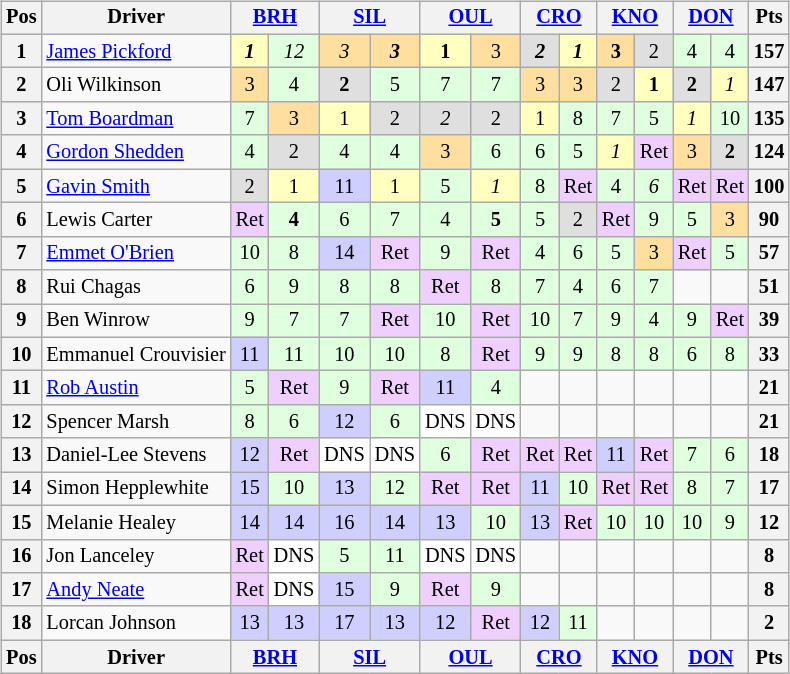<table>
<tr>
<td><br><table class="wikitable" style="font-size: 85%; text-align: center;">
<tr style="background:#f9f9f9" valign="top">
<th valign="middle">Pos</th>
<th valign="middle">Driver</th>
<th colspan="2"><a href='#'>BRH</a></th>
<th colspan="2"><a href='#'>SIL</a></th>
<th colspan="2"><a href='#'>OUL</a></th>
<th colspan="2"><a href='#'>CRO</a></th>
<th colspan="2"><a href='#'>KNO</a></th>
<th colspan="2"><a href='#'>DON</a></th>
<th valign="middle">Pts</th>
</tr>
<tr>
<th>1</th>
<td align=left> <a href='#'>James Pickford</a></td>
<td style="background:#FFFFBF;"><strong><em>1</em></strong></td>
<td style="background:#DFFFDF;"><em>12</em></td>
<td style="background:#FFDF9F;"><em>3</em></td>
<td style="background:#FFDF9F;"><strong><em>3</em></strong></td>
<td style="background:#FFFFBF;"><strong>1</strong></td>
<td style="background:#FFDF9F;">3</td>
<td style="background:#DFDFDF;"><strong><em>2</em></strong></td>
<td style="background:#FFFFBF;"><strong><em>1</em></strong></td>
<td style="background:#FFDF9F;"><strong>3</strong></td>
<td style="background:#DFDFDF;">2</td>
<td style="background:#DFFFDF;">4</td>
<td style="background:#DFFFDF;">4</td>
<th>157</th>
</tr>
<tr>
<th>2</th>
<td align=left> Oli Wilkinson</td>
<td style="background:#FFDF9F;">3</td>
<td style="background:#DFFFDF;">4</td>
<td style="background:#DFDFDF;"><strong>2</strong></td>
<td style="background:#DFFFDF;">5</td>
<td style="background:#DFFFDF;">7</td>
<td style="background:#DFFFDF;">7</td>
<td style="background:#FFDF9F;">3</td>
<td style="background:#FFDF9F;">3</td>
<td style="background:#DFDFDF;">2</td>
<td style="background:#FFFFBF;"><strong>1</strong></td>
<td style="background:#DFDFDF;"><strong>2</strong></td>
<td style="background:#FFFFBF;"><em>1</em></td>
<th>147</th>
</tr>
<tr>
<th>3</th>
<td align=left> <a href='#'>Tom Boardman</a></td>
<td style="background:#DFFFDF;">7</td>
<td style="background:#FFDF9F;">3</td>
<td style="background:#FFFFBF;">1</td>
<td style="background:#DFDFDF;">2</td>
<td style="background:#DFDFDF;"><em>2</em></td>
<td style="background:#DFDFDF;">2</td>
<td style="background:#FFFFBF;">1</td>
<td style="background:#DFFFDF;">8</td>
<td style="background:#DFFFDF;">7</td>
<td style="background:#DFFFDF;">5</td>
<td style="background:#FFFFBF;"><em>1</em></td>
<td style="background:#DFFFDF;">10</td>
<th>135</th>
</tr>
<tr>
<th>4</th>
<td align=left> <a href='#'>Gordon Shedden</a></td>
<td style="background:#DFFFDF;">4</td>
<td style="background:#DFDFDF;">2</td>
<td style="background:#DFFFDF;">4</td>
<td style="background:#DFFFDF;">4</td>
<td style="background:#FFDF9F;">3</td>
<td style="background:#DFFFDF;">6</td>
<td style="background:#DFFFDF;">6</td>
<td style="background:#DFFFDF;">5</td>
<td style="background:#FFFFBF;"><em>1</em></td>
<td style="background:#EFCFFF;">Ret</td>
<td style="background:#FFDF9F;">3</td>
<td style="background:#DFDFDF;"><strong>2</strong></td>
<th>124</th>
</tr>
<tr>
<th>5</th>
<td align=left> <a href='#'>Gavin Smith</a></td>
<td style="background:#DFDFDF;">2</td>
<td style="background:#FFFFBF;">1</td>
<td style="background:#CFCFFF;">11</td>
<td style="background:#FFFFBF;">1</td>
<td style="background:#DFFFDF;">5</td>
<td style="background:#FFFFBF;"><em>1</em></td>
<td style="background:#DFFFDF;">8</td>
<td style="background:#EFCFFF;">Ret</td>
<td style="background:#DFFFDF;">4</td>
<td style="background:#DFFFDF;"><em>6</em></td>
<td style="background:#EFCFFF;">Ret</td>
<td style="background:#EFCFFF;">Ret</td>
<th>100</th>
</tr>
<tr>
<th>6</th>
<td align=left> Lewis Carter</td>
<td style="background:#EFCFFF;">Ret</td>
<td style="background:#DFFFDF;"><strong>4</strong></td>
<td style="background:#DFFFDF;">6</td>
<td style="background:#DFFFDF;">7</td>
<td style="background:#DFFFDF;">4</td>
<td style="background:#DFFFDF;"><strong>5</strong></td>
<td style="background:#DFFFDF;">5</td>
<td style="background:#DFDFDF;">2</td>
<td style="background:#EFCFFF;">Ret</td>
<td style="background:#DFFFDF;">9</td>
<td style="background:#DFFFDF;">5</td>
<td style="background:#FFDF9F;">3</td>
<th>90</th>
</tr>
<tr>
<th>7</th>
<td align=left> <a href='#'>Emmet O'Brien</a></td>
<td style="background:#DFFFDF;">10</td>
<td style="background:#DFFFDF;">8</td>
<td style="background:#CFCFFF;">14</td>
<td style="background:#EFCFFF;">Ret</td>
<td style="background:#DFFFDF;">9</td>
<td style="background:#EFCFFF;">Ret</td>
<td style="background:#DFFFDF;">4</td>
<td style="background:#DFFFDF;">6</td>
<td style="background:#DFFFDF;">5</td>
<td style="background:#FFDF9F;">3</td>
<td style="background:#EFCFFF;">Ret</td>
<td style="background:#DFFFDF;">5</td>
<th>57</th>
</tr>
<tr>
<th>8</th>
<td align=left> Rui Chagas</td>
<td style="background:#DFFFDF;">6</td>
<td style="background:#DFFFDF;">9</td>
<td style="background:#DFFFDF;">8</td>
<td style="background:#DFFFDF;">8</td>
<td style="background:#EFCFFF;">Ret</td>
<td style="background:#DFFFDF;">8</td>
<td style="background:#DFFFDF;">7</td>
<td style="background:#DFFFDF;">4</td>
<td style="background:#DFFFDF;">6</td>
<td style="background:#DFFFDF;">7</td>
<td></td>
<td></td>
<th>51</th>
</tr>
<tr>
<th>9</th>
<td align=left> Ben Winrow</td>
<td style="background:#DFFFDF;">9</td>
<td style="background:#DFFFDF;">7</td>
<td style="background:#DFFFDF;">7</td>
<td style="background:#EFCFFF;">Ret</td>
<td style="background:#DFFFDF;">10</td>
<td style="background:#EFCFFF;">Ret</td>
<td style="background:#DFFFDF;">10</td>
<td style="background:#DFFFDF;">7</td>
<td style="background:#DFFFDF;">9</td>
<td style="background:#DFFFDF;">4</td>
<td style="background:#DFFFDF;">9</td>
<td style="background:#EFCFFF;">Ret</td>
<th>39</th>
</tr>
<tr>
<th>10</th>
<td align=left> Emmanuel Crouvisier</td>
<td style="background:#CFCFFF;">11</td>
<td style="background:#DFFFDF;">11</td>
<td style="background:#DFFFDF;">10</td>
<td style="background:#DFFFDF;">10</td>
<td style="background:#DFFFDF;">8</td>
<td style="background:#EFCFFF;">Ret</td>
<td style="background:#DFFFDF;">9</td>
<td style="background:#DFFFDF;">9</td>
<td style="background:#DFFFDF;">8</td>
<td style="background:#DFFFDF;">8</td>
<td style="background:#DFFFDF;">6</td>
<td style="background:#DFFFDF;">8</td>
<th>33</th>
</tr>
<tr>
<th>11</th>
<td align=left> <a href='#'>Rob Austin</a></td>
<td style="background:#DFFFDF;">5</td>
<td style="background:#EFCFFF;">Ret</td>
<td style="background:#DFFFDF;">9</td>
<td style="background:#EFCFFF;">Ret</td>
<td style="background:#CFCFFF;">11</td>
<td style="background:#DFFFDF;">4</td>
<td></td>
<td></td>
<td></td>
<td></td>
<td></td>
<td></td>
<th>21</th>
</tr>
<tr>
<th>12</th>
<td align=left> Spencer Marsh</td>
<td style="background:#DFFFDF;">8</td>
<td style="background:#DFFFDF;">6</td>
<td style="background:#CFCFFF;">12</td>
<td style="background:#DFFFDF;">6</td>
<td style="background:#FFFFFF;">DNS</td>
<td style="background:#FFFFFF;">DNS</td>
<td></td>
<td></td>
<td></td>
<td></td>
<td></td>
<td></td>
<th>21</th>
</tr>
<tr>
<th>13</th>
<td align=left> Daniel-Lee Stevens</td>
<td style="background:#CFCFFF;">12</td>
<td style="background:#EFCFFF;">Ret</td>
<td style="background:#FFFFFF;">DNS</td>
<td style="background:#FFFFFF;">DNS</td>
<td style="background:#DFFFDF;">6</td>
<td style="background:#EFCFFF;">Ret</td>
<td style="background:#EFCFFF;">Ret</td>
<td style="background:#EFCFFF;">Ret</td>
<td style="background:#CFCFFF;">11</td>
<td style="background:#EFCFFF;">Ret</td>
<td style="background:#DFFFDF;">7</td>
<td style="background:#DFFFDF;">6</td>
<th>18</th>
</tr>
<tr>
<th>14</th>
<td align=left> Simon Hepplewhite</td>
<td style="background:#CFCFFF;">15</td>
<td style="background:#DFFFDF;">10</td>
<td style="background:#CFCFFF;">13</td>
<td style="background:#DFFFDF;">12</td>
<td style="background:#EFCFFF;">Ret</td>
<td style="background:#EFCFFF;">Ret</td>
<td style="background:#CFCFFF;">11</td>
<td style="background:#DFFFDF;">10</td>
<td style="background:#EFCFFF;">Ret</td>
<td style="background:#EFCFFF;">Ret</td>
<td style="background:#DFFFDF;">8</td>
<td style="background:#DFFFDF;">7</td>
<th>17</th>
</tr>
<tr>
<th>15</th>
<td align=left> Melanie Healey</td>
<td style="background:#CFCFFF;">14</td>
<td style="background:#CFCFFF;">14</td>
<td style="background:#CFCFFF;">16</td>
<td style="background:#CFCFFF;">14</td>
<td style="background:#CFCFFF;">13</td>
<td style="background:#DFFFDF;">10</td>
<td style="background:#CFCFFF;">13</td>
<td style="background:#EFCFFF;">Ret</td>
<td style="background:#DFFFDF;">10</td>
<td style="background:#DFFFDF;">10</td>
<td style="background:#DFFFDF;">10</td>
<td style="background:#DFFFDF;">9</td>
<th>12</th>
</tr>
<tr>
<th>16</th>
<td align=left> Jon Lanceley</td>
<td style="background:#EFCFFF;">Ret</td>
<td style="background:#FFFFFF;">DNS</td>
<td style="background:#DFFFDF;">5</td>
<td style="background:#DFFFDF;">11</td>
<td style="background:#FFFFFF;">DNS</td>
<td style="background:#FFFFFF;">DNS</td>
<td></td>
<td></td>
<td></td>
<td></td>
<td></td>
<td></td>
<th>8</th>
</tr>
<tr>
<th>17</th>
<td align=left> <a href='#'>Andy Neate</a></td>
<td style="background:#EFCFFF;">Ret</td>
<td style="background:#FFFFFF;">DNS</td>
<td style="background:#CFCFFF;">15</td>
<td style="background:#DFFFDF;">9</td>
<td style="background:#EFCFFF;">Ret</td>
<td style="background:#DFFFDF;">9</td>
<td></td>
<td></td>
<td></td>
<td></td>
<td></td>
<td></td>
<th>8</th>
</tr>
<tr>
<th>18</th>
<td align=left> Lorcan Johnson</td>
<td style="background:#CFCFFF;">13</td>
<td style="background:#CFCFFF;">13</td>
<td style="background:#CFCFFF;">17</td>
<td style="background:#CFCFFF;">13</td>
<td style="background:#CFCFFF;">12</td>
<td style="background:#EFCFFF;">Ret</td>
<td style="background:#CFCFFF;">12</td>
<td style="background:#DFFFDF;">11</td>
<td></td>
<td></td>
<td></td>
<td></td>
<th>2</th>
</tr>
<tr style="background:#f9f9f9" valign="top">
<th valign="middle">Pos</th>
<th valign="middle">Driver</th>
<th colspan="2"><a href='#'>BRH</a></th>
<th colspan="2"><a href='#'>SIL</a></th>
<th colspan="2"><a href='#'>OUL</a></th>
<th colspan="2"><a href='#'>CRO</a></th>
<th colspan="2"><a href='#'>KNO</a></th>
<th colspan="2"><a href='#'>DON</a></th>
<th valign="middle">Pts</th>
</tr>
</table>
</td>
<td valign="top"><br></td>
</tr>
</table>
